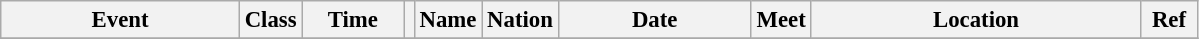<table class="wikitable" style="font-size: 95%;">
<tr>
<th style="width:10em">Event</th>
<th>Class</th>
<th style="width:4em">Time</th>
<th class="unsortable"></th>
<th>Name</th>
<th>Nation</th>
<th style="width:8em">Date</th>
<th>Meet</th>
<th style="width:14em">Location</th>
<th style="width:2em">Ref</th>
</tr>
<tr>
</tr>
</table>
